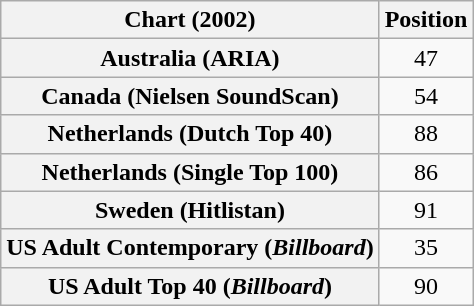<table class="wikitable sortable plainrowheaders" style="text-align:center">
<tr>
<th>Chart (2002)</th>
<th>Position</th>
</tr>
<tr>
<th scope="row">Australia (ARIA)</th>
<td>47</td>
</tr>
<tr>
<th scope="row">Canada (Nielsen SoundScan)</th>
<td>54</td>
</tr>
<tr>
<th scope="row">Netherlands (Dutch Top 40)</th>
<td>88</td>
</tr>
<tr>
<th scope="row">Netherlands (Single Top 100)</th>
<td>86</td>
</tr>
<tr>
<th scope="row">Sweden (Hitlistan)</th>
<td>91</td>
</tr>
<tr>
<th scope="row">US Adult Contemporary (<em>Billboard</em>)</th>
<td>35</td>
</tr>
<tr>
<th scope="row">US Adult Top 40 (<em>Billboard</em>)</th>
<td>90</td>
</tr>
</table>
